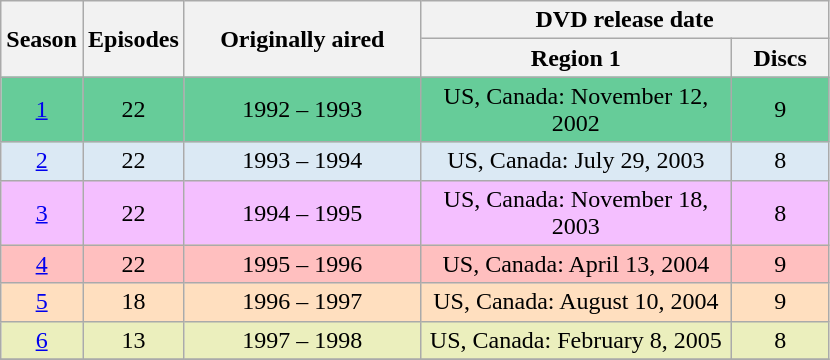<table class="wikitable">
<tr>
<th rowspan="2">Season</th>
<th rowspan="2">Episodes</th>
<th style="width:150px;" rowspan="2">Originally aired</th>
<th colspan="2" style="width:265px;">DVD release date</th>
</tr>
<tr>
<th style="width:200px;">Region 1</th>
<th>Discs</th>
</tr>
<tr>
<td style="height:10px; background:#6c9; text-align:center;"><a href='#'>1</a></td>
<td style="height:10px; background:#6c9; text-align:center;">22</td>
<td style="height:10px; background:#6c9; text-align:center;">1992 – 1993</td>
<td style="height:10px; background:#6c9; text-align:center;">US, Canada: November 12, 2002</td>
<td style="height:10px; background:#6c9; text-align:center;">9</td>
</tr>
<tr>
<td style="height:10px; background:#dbe9f4; text-align:center;"><a href='#'>2</a></td>
<td style="height:10px; background:#dbe9f4; text-align:center;">22</td>
<td style="height:10px; background:#dbe9f4; text-align:center;">1993 – 1994</td>
<td style="height:10px; background:#dbe9f4; text-align:center;">US, Canada: July 29, 2003</td>
<td style="height:10px; background:#dbe9f4; text-align:center;">8</td>
</tr>
<tr>
<td style="height:10px; background:#f4bfff; text-align:center;"><a href='#'>3</a></td>
<td style="height:10px; background:#f4bfff; text-align:center;">22</td>
<td style="height:10px; background:#f4bfff; text-align:center;">1994 – 1995</td>
<td style="height:10px; background:#f4bfff; text-align:center;">US, Canada: November 18, 2003</td>
<td style="height:10px; background:#f4bfff; text-align:center;">8</td>
</tr>
<tr>
<td style="height:10px; background:#ffbfbf; text-align:center;"><a href='#'>4</a></td>
<td style="height:10px; background:#ffbfbf; text-align:center;">22</td>
<td style="height:10px; background:#ffbfbf; text-align:center;">1995 – 1996</td>
<td style="height:10px; background:#ffbfbf; text-align:center;">US, Canada: April 13, 2004</td>
<td style="height:10px; background:#ffbfbf; text-align:center;">9</td>
</tr>
<tr>
<td style="height:10px; background:#ffdfbf; text-align:center;"><a href='#'>5</a></td>
<td style="height:10px; background:#ffdfbf; text-align:center;">18</td>
<td style="height:10px; background:#ffdfbf; text-align:center;">1996 – 1997</td>
<td style="height:10px; background:#ffdfbf; text-align:center;">US, Canada: August 10, 2004</td>
<td style="height:10px; background:#ffdfbf; text-align:center;">9</td>
</tr>
<tr>
<td style="height:10px; background:#ebefbd; text-align:center;"><a href='#'>6</a></td>
<td style="height:10px; background:#ebefbd; text-align:center;">13</td>
<td style="height:10px; background:#ebefbd; text-align:center;">1997 – 1998</td>
<td style="height:10px; background:#ebefbd; text-align:center;">US, Canada: February 8, 2005</td>
<td style="height:10px; background:#ebefbd; text-align:center;">8</td>
</tr>
<tr>
</tr>
</table>
